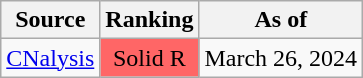<table class="wikitable" style="text-align:center">
<tr>
<th>Source</th>
<th>Ranking</th>
<th>As of</th>
</tr>
<tr>
<td><a href='#'>CNalysis</a></td>
<td style="background:#f66" data-sort-value=4>Solid R</td>
<td>March 26, 2024</td>
</tr>
</table>
